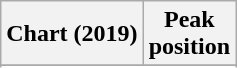<table class="wikitable sortable plainrowheaders">
<tr>
<th>Chart (2019)</th>
<th>Peak<br>position</th>
</tr>
<tr>
</tr>
<tr>
</tr>
</table>
